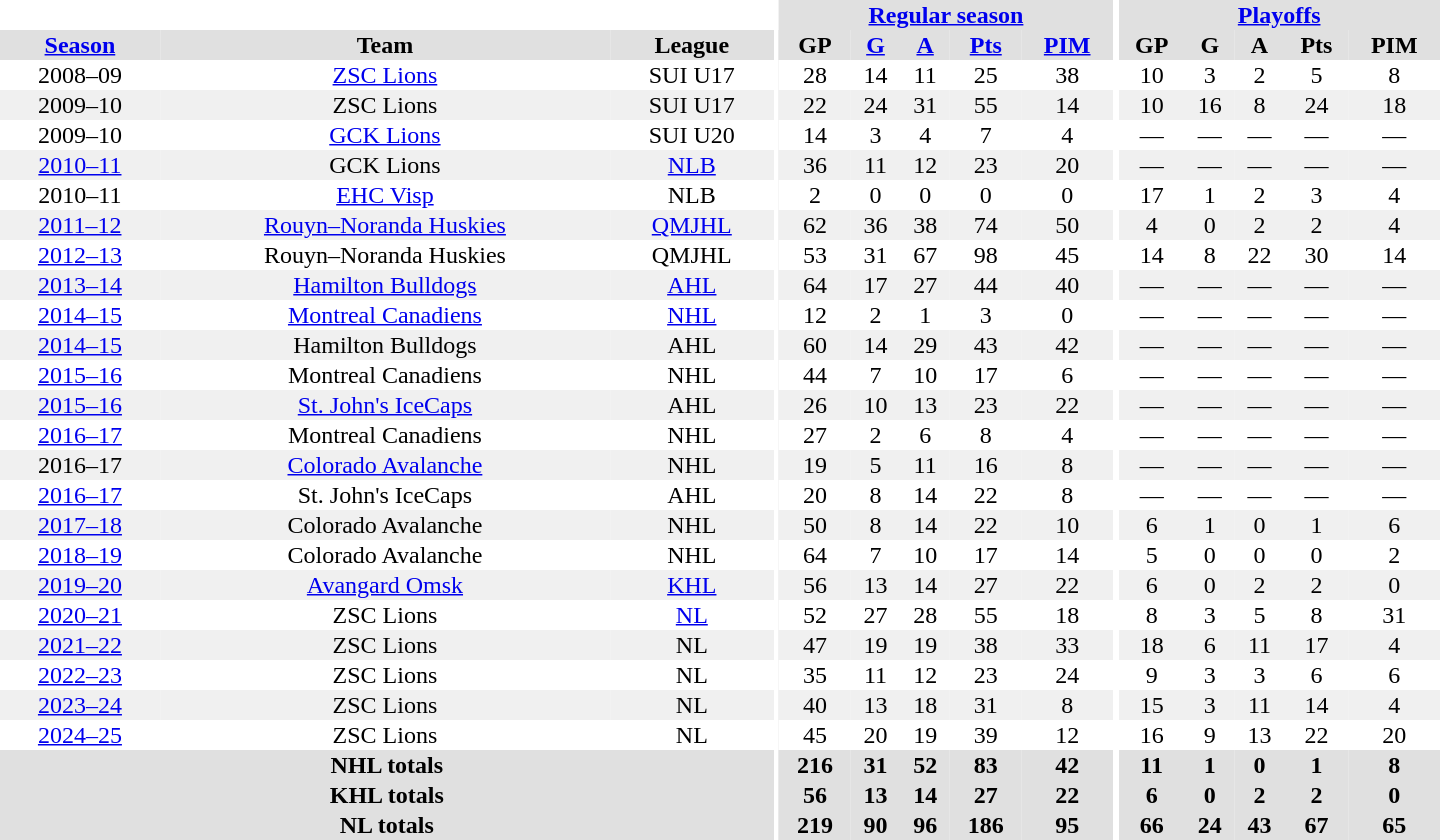<table border="0" cellpadding="1" cellspacing="0" style="text-align:center; width:60em">
<tr bgcolor="#e0e0e0">
<th colspan="3" bgcolor="#ffffff"></th>
<th rowspan="100" bgcolor="#ffffff"></th>
<th colspan="5"><a href='#'>Regular season</a></th>
<th rowspan="100" bgcolor="#ffffff"></th>
<th colspan="5"><a href='#'>Playoffs</a></th>
</tr>
<tr bgcolor="#e0e0e0">
<th><a href='#'>Season</a></th>
<th>Team</th>
<th>League</th>
<th>GP</th>
<th><a href='#'>G</a></th>
<th><a href='#'>A</a></th>
<th><a href='#'>Pts</a></th>
<th><a href='#'>PIM</a></th>
<th>GP</th>
<th>G</th>
<th>A</th>
<th>Pts</th>
<th>PIM</th>
</tr>
<tr>
<td>2008–09</td>
<td><a href='#'>ZSC Lions</a></td>
<td>SUI U17</td>
<td>28</td>
<td>14</td>
<td>11</td>
<td>25</td>
<td>38</td>
<td>10</td>
<td>3</td>
<td>2</td>
<td>5</td>
<td>8</td>
</tr>
<tr bgcolor="#f0f0f0">
<td>2009–10</td>
<td>ZSC Lions</td>
<td>SUI U17</td>
<td>22</td>
<td>24</td>
<td>31</td>
<td>55</td>
<td>14</td>
<td>10</td>
<td>16</td>
<td>8</td>
<td>24</td>
<td>18</td>
</tr>
<tr>
<td>2009–10</td>
<td><a href='#'>GCK Lions</a></td>
<td>SUI U20</td>
<td>14</td>
<td>3</td>
<td>4</td>
<td>7</td>
<td>4</td>
<td>—</td>
<td>—</td>
<td>—</td>
<td>—</td>
<td>—</td>
</tr>
<tr bgcolor="#f0f0f0">
<td><a href='#'>2010–11</a></td>
<td>GCK Lions</td>
<td><a href='#'>NLB</a></td>
<td>36</td>
<td>11</td>
<td>12</td>
<td>23</td>
<td>20</td>
<td>—</td>
<td>—</td>
<td>—</td>
<td>—</td>
<td>—</td>
</tr>
<tr>
<td>2010–11</td>
<td><a href='#'>EHC Visp</a></td>
<td>NLB</td>
<td>2</td>
<td>0</td>
<td>0</td>
<td>0</td>
<td>0</td>
<td>17</td>
<td>1</td>
<td>2</td>
<td>3</td>
<td>4</td>
</tr>
<tr bgcolor="#f0f0f0">
<td><a href='#'>2011–12</a></td>
<td><a href='#'>Rouyn–Noranda Huskies</a></td>
<td><a href='#'>QMJHL</a></td>
<td>62</td>
<td>36</td>
<td>38</td>
<td>74</td>
<td>50</td>
<td>4</td>
<td>0</td>
<td>2</td>
<td>2</td>
<td>4</td>
</tr>
<tr>
<td><a href='#'>2012–13</a></td>
<td>Rouyn–Noranda Huskies</td>
<td>QMJHL</td>
<td>53</td>
<td>31</td>
<td>67</td>
<td>98</td>
<td>45</td>
<td>14</td>
<td>8</td>
<td>22</td>
<td>30</td>
<td>14</td>
</tr>
<tr bgcolor="#f0f0f0">
<td><a href='#'>2013–14</a></td>
<td><a href='#'>Hamilton Bulldogs</a></td>
<td><a href='#'>AHL</a></td>
<td>64</td>
<td>17</td>
<td>27</td>
<td>44</td>
<td>40</td>
<td>—</td>
<td>—</td>
<td>—</td>
<td>—</td>
<td>—</td>
</tr>
<tr>
<td><a href='#'>2014–15</a></td>
<td><a href='#'>Montreal Canadiens</a></td>
<td><a href='#'>NHL</a></td>
<td>12</td>
<td>2</td>
<td>1</td>
<td>3</td>
<td>0</td>
<td>—</td>
<td>—</td>
<td>—</td>
<td>—</td>
<td>—</td>
</tr>
<tr bgcolor="#f0f0f0">
<td><a href='#'>2014–15</a></td>
<td>Hamilton Bulldogs</td>
<td>AHL</td>
<td>60</td>
<td>14</td>
<td>29</td>
<td>43</td>
<td>42</td>
<td>—</td>
<td>—</td>
<td>—</td>
<td>—</td>
<td>—</td>
</tr>
<tr>
<td><a href='#'>2015–16</a></td>
<td>Montreal Canadiens</td>
<td>NHL</td>
<td>44</td>
<td>7</td>
<td>10</td>
<td>17</td>
<td>6</td>
<td>—</td>
<td>—</td>
<td>—</td>
<td>—</td>
<td>—</td>
</tr>
<tr bgcolor="#f0f0f0">
<td><a href='#'>2015–16</a></td>
<td><a href='#'>St. John's IceCaps</a></td>
<td>AHL</td>
<td>26</td>
<td>10</td>
<td>13</td>
<td>23</td>
<td>22</td>
<td>—</td>
<td>—</td>
<td>—</td>
<td>—</td>
<td>—</td>
</tr>
<tr>
<td><a href='#'>2016–17</a></td>
<td>Montreal Canadiens</td>
<td>NHL</td>
<td>27</td>
<td>2</td>
<td>6</td>
<td>8</td>
<td>4</td>
<td>—</td>
<td>—</td>
<td>—</td>
<td>—</td>
<td>—</td>
</tr>
<tr bgcolor="#f0f0f0">
<td>2016–17</td>
<td><a href='#'>Colorado Avalanche</a></td>
<td>NHL</td>
<td>19</td>
<td>5</td>
<td>11</td>
<td>16</td>
<td>8</td>
<td>—</td>
<td>—</td>
<td>—</td>
<td>—</td>
<td>—</td>
</tr>
<tr>
<td><a href='#'>2016–17</a></td>
<td>St. John's IceCaps</td>
<td>AHL</td>
<td>20</td>
<td>8</td>
<td>14</td>
<td>22</td>
<td>8</td>
<td>—</td>
<td>—</td>
<td>—</td>
<td>—</td>
<td>—</td>
</tr>
<tr bgcolor="#f0f0f0">
<td><a href='#'>2017–18</a></td>
<td>Colorado Avalanche</td>
<td>NHL</td>
<td>50</td>
<td>8</td>
<td>14</td>
<td>22</td>
<td>10</td>
<td>6</td>
<td>1</td>
<td>0</td>
<td>1</td>
<td>6</td>
</tr>
<tr>
<td><a href='#'>2018–19</a></td>
<td>Colorado Avalanche</td>
<td>NHL</td>
<td>64</td>
<td>7</td>
<td>10</td>
<td>17</td>
<td>14</td>
<td>5</td>
<td>0</td>
<td>0</td>
<td>0</td>
<td>2</td>
</tr>
<tr bgcolor="#f0f0f0">
<td><a href='#'>2019–20</a></td>
<td><a href='#'>Avangard Omsk</a></td>
<td><a href='#'>KHL</a></td>
<td>56</td>
<td>13</td>
<td>14</td>
<td>27</td>
<td>22</td>
<td>6</td>
<td>0</td>
<td>2</td>
<td>2</td>
<td>0</td>
</tr>
<tr>
<td><a href='#'>2020–21</a></td>
<td>ZSC Lions</td>
<td><a href='#'>NL</a></td>
<td>52</td>
<td>27</td>
<td>28</td>
<td>55</td>
<td>18</td>
<td>8</td>
<td>3</td>
<td>5</td>
<td>8</td>
<td>31</td>
</tr>
<tr bgcolor="#f0f0f0">
<td><a href='#'>2021–22</a></td>
<td>ZSC Lions</td>
<td>NL</td>
<td>47</td>
<td>19</td>
<td>19</td>
<td>38</td>
<td>33</td>
<td>18</td>
<td>6</td>
<td>11</td>
<td>17</td>
<td>4</td>
</tr>
<tr>
<td><a href='#'>2022–23</a></td>
<td>ZSC Lions</td>
<td>NL</td>
<td>35</td>
<td>11</td>
<td>12</td>
<td>23</td>
<td>24</td>
<td>9</td>
<td>3</td>
<td>3</td>
<td>6</td>
<td>6</td>
</tr>
<tr bgcolor="#f0f0f0">
<td><a href='#'>2023–24</a></td>
<td>ZSC Lions</td>
<td>NL</td>
<td>40</td>
<td>13</td>
<td>18</td>
<td>31</td>
<td>8</td>
<td>15</td>
<td>3</td>
<td>11</td>
<td>14</td>
<td>4</td>
</tr>
<tr>
<td><a href='#'>2024–25</a></td>
<td>ZSC Lions</td>
<td>NL</td>
<td>45</td>
<td>20</td>
<td>19</td>
<td>39</td>
<td>12</td>
<td>16</td>
<td>9</td>
<td>13</td>
<td>22</td>
<td>20</td>
</tr>
<tr bgcolor="#e0e0e0">
<th colspan="3">NHL totals</th>
<th>216</th>
<th>31</th>
<th>52</th>
<th>83</th>
<th>42</th>
<th>11</th>
<th>1</th>
<th>0</th>
<th>1</th>
<th>8</th>
</tr>
<tr bgcolor="#e0e0e0">
<th colspan="3">KHL totals</th>
<th>56</th>
<th>13</th>
<th>14</th>
<th>27</th>
<th>22</th>
<th>6</th>
<th>0</th>
<th>2</th>
<th>2</th>
<th>0</th>
</tr>
<tr bgcolor="#e0e0e0">
<th colspan="3">NL totals</th>
<th>219</th>
<th>90</th>
<th>96</th>
<th>186</th>
<th>95</th>
<th>66</th>
<th>24</th>
<th>43</th>
<th>67</th>
<th>65</th>
</tr>
</table>
